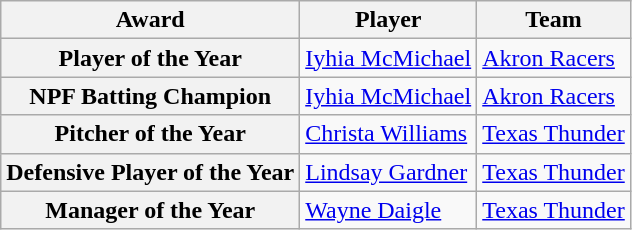<table class="wikitable">
<tr>
<th>Award</th>
<th>Player</th>
<th>Team</th>
</tr>
<tr>
<th>Player of the Year</th>
<td><a href='#'>Iyhia McMichael</a></td>
<td><a href='#'>Akron Racers</a></td>
</tr>
<tr>
<th>NPF Batting Champion</th>
<td><a href='#'>Iyhia McMichael</a></td>
<td><a href='#'>Akron Racers</a></td>
</tr>
<tr>
<th>Pitcher of the Year</th>
<td><a href='#'>Christa Williams</a></td>
<td><a href='#'>Texas Thunder</a></td>
</tr>
<tr>
<th>Defensive Player of the Year</th>
<td><a href='#'>Lindsay Gardner</a></td>
<td><a href='#'>Texas Thunder</a></td>
</tr>
<tr>
<th>Manager of the Year</th>
<td><a href='#'>Wayne Daigle</a></td>
<td><a href='#'>Texas Thunder</a></td>
</tr>
</table>
